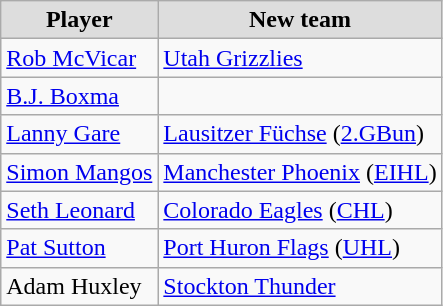<table class="wikitable">
<tr align="center"  bgcolor="#dddddd">
<td><strong>Player</strong></td>
<td><strong>New team</strong></td>
</tr>
<tr>
<td><a href='#'>Rob McVicar</a></td>
<td><a href='#'>Utah Grizzlies</a></td>
</tr>
<tr>
<td><a href='#'>B.J. Boxma</a></td>
<td></td>
</tr>
<tr>
<td><a href='#'>Lanny Gare</a></td>
<td><a href='#'>Lausitzer Füchse</a> (<a href='#'>2.GBun</a>)</td>
</tr>
<tr>
<td><a href='#'>Simon Mangos</a></td>
<td><a href='#'>Manchester Phoenix</a> (<a href='#'>EIHL</a>)</td>
</tr>
<tr>
<td><a href='#'>Seth Leonard</a></td>
<td><a href='#'>Colorado Eagles</a> (<a href='#'>CHL</a>)</td>
</tr>
<tr>
<td><a href='#'>Pat Sutton</a></td>
<td><a href='#'>Port Huron Flags</a> (<a href='#'>UHL</a>)</td>
</tr>
<tr>
<td>Adam Huxley</td>
<td><a href='#'>Stockton Thunder</a></td>
</tr>
</table>
